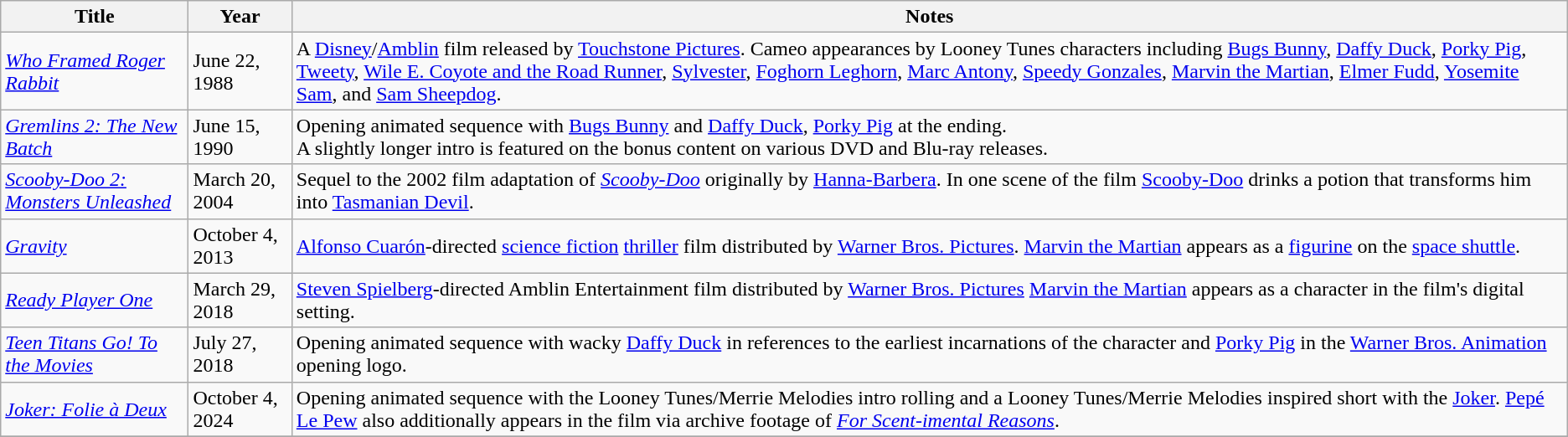<table class="wikitable sortable">
<tr>
<th>Title</th>
<th>Year</th>
<th>Notes</th>
</tr>
<tr>
<td><em><a href='#'>Who Framed Roger Rabbit</a></em></td>
<td>June 22, 1988</td>
<td>A <a href='#'>Disney</a>/<a href='#'>Amblin</a> film released by <a href='#'>Touchstone Pictures</a>. Cameo appearances by Looney Tunes characters including <a href='#'>Bugs Bunny</a>, <a href='#'>Daffy Duck</a>, <a href='#'>Porky Pig</a>, <a href='#'>Tweety</a>, <a href='#'>Wile E. Coyote and the Road Runner</a>, <a href='#'>Sylvester</a>, <a href='#'>Foghorn Leghorn</a>, <a href='#'>Marc Antony</a>, <a href='#'>Speedy Gonzales</a>, <a href='#'>Marvin the Martian</a>, <a href='#'>Elmer Fudd</a>, <a href='#'>Yosemite Sam</a>, and <a href='#'>Sam Sheepdog</a>.</td>
</tr>
<tr>
<td><em><a href='#'>Gremlins 2: The New Batch</a></em></td>
<td>June 15, 1990</td>
<td>Opening animated sequence with <a href='#'>Bugs Bunny</a> and <a href='#'>Daffy Duck</a>, <a href='#'>Porky Pig</a> at the ending.<br>A slightly longer intro is featured on the bonus content on various DVD and Blu-ray releases.</td>
</tr>
<tr>
<td><em><a href='#'>Scooby-Doo 2: Monsters Unleashed</a></em></td>
<td>March 20, 2004</td>
<td>Sequel to the 2002 film adaptation of <em><a href='#'>Scooby-Doo</a></em> originally by <a href='#'>Hanna-Barbera</a>. In one scene of the film <a href='#'>Scooby-Doo</a> drinks a potion that transforms him into <a href='#'>Tasmanian Devil</a>.</td>
</tr>
<tr>
<td><em><a href='#'>Gravity</a></em></td>
<td>October 4, 2013</td>
<td><a href='#'>Alfonso Cuarón</a>-directed <a href='#'>science fiction</a> <a href='#'>thriller</a> film distributed by <a href='#'>Warner Bros. Pictures</a>. <a href='#'>Marvin the Martian</a> appears as a <a href='#'>figurine</a> on the <a href='#'>space shuttle</a>.</td>
</tr>
<tr>
<td><em><a href='#'>Ready Player One</a></em></td>
<td>March 29, 2018</td>
<td><a href='#'>Steven Spielberg</a>-directed Amblin Entertainment film distributed by <a href='#'>Warner Bros. Pictures</a> <a href='#'>Marvin the Martian</a> appears as a character in the film's digital setting.</td>
</tr>
<tr>
<td><em><a href='#'>Teen Titans Go! To the Movies</a></em></td>
<td>July 27, 2018</td>
<td>Opening animated sequence with wacky <a href='#'>Daffy Duck</a> in references to the earliest incarnations of the character and <a href='#'>Porky Pig</a> in the <a href='#'>Warner Bros. Animation</a> opening logo.</td>
</tr>
<tr>
<td><em><a href='#'>Joker: Folie à Deux</a></em></td>
<td>October 4, 2024</td>
<td>Opening animated sequence with the Looney Tunes/Merrie Melodies intro rolling and a Looney Tunes/Merrie Melodies inspired short with the <a href='#'>Joker</a>. <a href='#'>Pepé Le Pew</a> also additionally appears in the film via archive footage of <em><a href='#'>For Scent-imental Reasons</a></em>.</td>
</tr>
<tr>
</tr>
</table>
